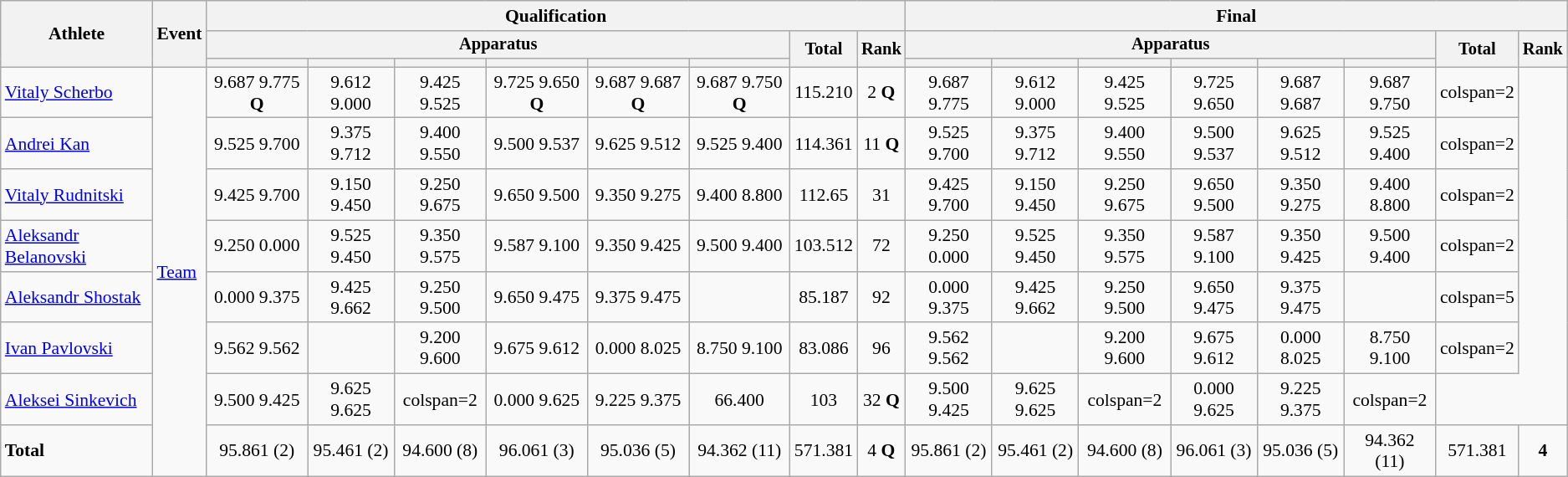<table class="wikitable" style="font-size:90%">
<tr>
<th rowspan=3>Athlete</th>
<th rowspan=3>Event</th>
<th colspan =8>Qualification</th>
<th colspan =8>Final</th>
</tr>
<tr style="font-size:95%">
<th colspan=6>Apparatus</th>
<th rowspan=2>Total</th>
<th rowspan=2>Rank</th>
<th colspan=6>Apparatus</th>
<th rowspan=2>Total</th>
<th rowspan=2>Rank</th>
</tr>
<tr style="font-size:95%">
<th></th>
<th></th>
<th></th>
<th></th>
<th></th>
<th></th>
<th></th>
<th></th>
<th></th>
<th></th>
<th></th>
<th></th>
</tr>
<tr align=center>
<td align=left><a href='#'>Vitaly Scherbo</a></td>
<td align=left rowspan=8><a href='#'>Team</a></td>
<td>9.687 	9.775 <strong>Q</strong></td>
<td>9.612 	9.000</td>
<td>9.425 	9.525</td>
<td>9.725 	9.650 <strong>Q</strong></td>
<td>9.687 	9.687 <strong>Q</strong></td>
<td>9.687 	9.750 <strong>Q</strong></td>
<td>115.210</td>
<td>2 <strong>Q</strong></td>
<td>9.687 	9.775</td>
<td>9.612 	9.000</td>
<td>9.425 	9.525</td>
<td>9.725 	9.650</td>
<td>9.687 	9.687</td>
<td>9.687 	9.750</td>
<td>colspan=2 </td>
</tr>
<tr align=center>
<td align=left><a href='#'>Andrei Kan</a></td>
<td>9.525 	9.700</td>
<td>9.375 	9.712</td>
<td>9.400 	9.550</td>
<td>9.500 	9.537</td>
<td>9.625 	9.512</td>
<td>9.525 	9.400</td>
<td>114.361</td>
<td>11 <strong>Q</strong></td>
<td>9.525 	9.700</td>
<td>9.375 	9.712</td>
<td>9.400 	9.550</td>
<td>9.500 	9.537</td>
<td>9.625 	9.512</td>
<td>9.525 	9.400</td>
<td>colspan=2 </td>
</tr>
<tr align=center>
<td align=left><a href='#'>Vitaly Rudnitski</a></td>
<td>9.425 	9.700</td>
<td>9.150 	9.450</td>
<td>9.250 	9.675</td>
<td>9.650 	9.500</td>
<td>9.350 	9.275</td>
<td>9.400 	8.800</td>
<td>112.65</td>
<td>31</td>
<td>9.425 	9.700</td>
<td>9.150 	9.450</td>
<td>9.250 	9.675</td>
<td>9.650 	9.500</td>
<td>9.350 	9.275</td>
<td>9.400 	8.800</td>
<td>colspan=2 </td>
</tr>
<tr align=center>
<td align=left><a href='#'>Aleksandr Belanovski</a></td>
<td>9.250 	0.000</td>
<td>9.525 	9.450</td>
<td>9.350 	9.575</td>
<td>9.587 	9.100</td>
<td>9.350 	9.425</td>
<td>9.500 	9.400</td>
<td>103.512</td>
<td>72</td>
<td>9.250 	0.000</td>
<td>9.525 	9.450</td>
<td>9.350 	9.575</td>
<td>9.587 	9.100</td>
<td>9.350 	9.425</td>
<td>9.500 	9.400</td>
<td>colspan=2 </td>
</tr>
<tr align=center>
<td align=left><a href='#'>Aleksandr Shostak</a></td>
<td>0.000 	9.375</td>
<td>9.425 	9.662</td>
<td>9.250 	9.500</td>
<td>9.650 	9.475</td>
<td>9.375 	9.475</td>
<td></td>
<td>85.187</td>
<td>92</td>
<td>0.000 	9.375</td>
<td>9.425 	9.662</td>
<td>9.250 	9.500</td>
<td>9.650 	9.475</td>
<td>9.375 	9.475</td>
<td></td>
<td>colspan=5 </td>
</tr>
<tr align=center>
<td align=left><a href='#'>Ivan Pavlovski</a></td>
<td>9.562 	9.562</td>
<td></td>
<td>9.200 	9.600</td>
<td>9.675 	9.612</td>
<td>0.000 	8.025</td>
<td>8.750 	9.100</td>
<td>83.086</td>
<td>96</td>
<td>9.562 	9.562</td>
<td></td>
<td>9.200 	9.600</td>
<td>9.675 	9.612</td>
<td>0.000 	8.025</td>
<td>8.750 	9.100</td>
<td>colspan=2 </td>
</tr>
<tr align=center>
<td align=left><a href='#'>Aleksei Sinkevich</a></td>
<td>9.500 	9.425</td>
<td>9.625 	9.625</td>
<td>colspan=2 </td>
<td>0.000 	9.625</td>
<td>9.225 	9.375</td>
<td>66.400</td>
<td>103</td>
<td>32 <strong>Q</strong></td>
<td>9.500 	9.425</td>
<td>9.625 	9.625</td>
<td>colspan=2 </td>
<td>0.000 	9.625</td>
<td>9.225 	9.375</td>
<td>colspan=2 </td>
</tr>
<tr align=center>
<td align=left><strong>Total</strong></td>
<td>95.861 (2)</td>
<td>95.461 (2)</td>
<td>94.600 (8)</td>
<td>96.061 (3)</td>
<td>95.036 (5)</td>
<td>94.362 (11)</td>
<td>571.381</td>
<td>4 <strong>Q</strong></td>
<td>95.861 (2)</td>
<td>95.461 (2)</td>
<td>94.600 (8)</td>
<td>96.061 (3)</td>
<td>95.036 (5)</td>
<td>94.362 (11)</td>
<td>571.381</td>
<td><strong>4</strong></td>
</tr>
</table>
